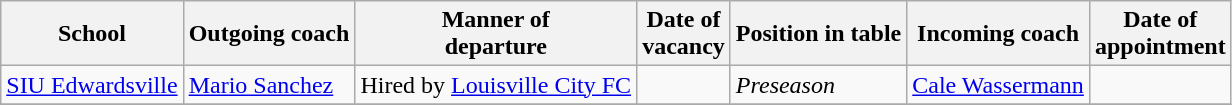<table class="wikitable sortable">
<tr>
<th>School</th>
<th>Outgoing coach</th>
<th>Manner of <br> departure</th>
<th>Date of <br> vacancy</th>
<th>Position in table</th>
<th>Incoming coach</th>
<th>Date of <br> appointment</th>
</tr>
<tr>
<td><a href='#'>SIU Edwardsville</a></td>
<td> <a href='#'>Mario Sanchez</a></td>
<td>Hired by <a href='#'>Louisville City FC</a></td>
<td></td>
<td><em>Preseason</em></td>
<td> <a href='#'>Cale Wassermann</a></td>
<td></td>
</tr>
<tr>
</tr>
</table>
